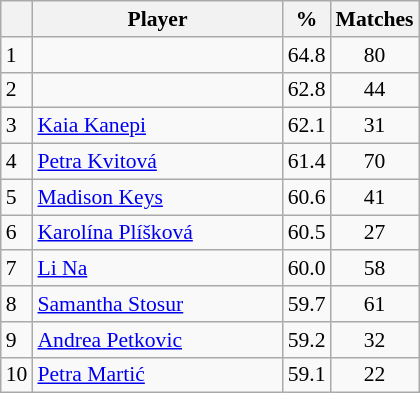<table class="wikitable sortable" style=font-size:90%>
<tr>
<th></th>
<th width=160>Player</th>
<th width=20>%</th>
<th>Matches</th>
</tr>
<tr>
<td>1</td>
<td></td>
<td>64.8</td>
<td align=center>80</td>
</tr>
<tr>
<td>2</td>
<td></td>
<td>62.8</td>
<td align=center>44</td>
</tr>
<tr>
<td>3</td>
<td> <a href='#'>Kaia Kanepi</a></td>
<td>62.1</td>
<td align=center>31</td>
</tr>
<tr>
<td>4</td>
<td> <a href='#'>Petra Kvitová</a></td>
<td>61.4</td>
<td align=center>70</td>
</tr>
<tr>
<td>5</td>
<td> <a href='#'>Madison Keys</a></td>
<td>60.6</td>
<td align=center>41</td>
</tr>
<tr>
<td>6</td>
<td> <a href='#'>Karolína Plíšková</a></td>
<td>60.5</td>
<td align=center>27</td>
</tr>
<tr>
<td>7</td>
<td> <a href='#'>Li Na</a></td>
<td>60.0</td>
<td align=center>58</td>
</tr>
<tr>
<td>8</td>
<td> <a href='#'>Samantha Stosur</a></td>
<td>59.7</td>
<td align=center>61</td>
</tr>
<tr>
<td>9</td>
<td> <a href='#'>Andrea Petkovic</a></td>
<td>59.2</td>
<td align=center>32</td>
</tr>
<tr>
<td>10</td>
<td> <a href='#'>Petra Martić</a></td>
<td>59.1</td>
<td align=center>22</td>
</tr>
</table>
